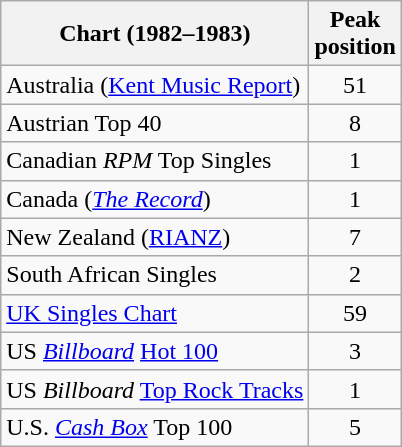<table class="wikitable sortable">
<tr>
<th>Chart (1982–1983)</th>
<th>Peak<br>position</th>
</tr>
<tr>
<td>Australia (<a href='#'>Kent Music Report</a>)</td>
<td style="text-align:center;">51</td>
</tr>
<tr>
<td>Austrian Top 40</td>
<td style="text-align:center;">8</td>
</tr>
<tr>
<td>Canadian <em>RPM</em> Top Singles</td>
<td style="text-align:center;">1</td>
</tr>
<tr>
<td>Canada (<a href='#'><em>The Record</em></a>)</td>
<td style="text-align:center;">1</td>
</tr>
<tr>
<td>New Zealand (<a href='#'>RIANZ</a>)</td>
<td style="text-align:center;">7</td>
</tr>
<tr>
<td>South African Singles</td>
<td style="text-align:center;">2</td>
</tr>
<tr>
<td><a href='#'>UK Singles Chart</a></td>
<td style="text-align:center;">59</td>
</tr>
<tr>
<td>US <em><a href='#'>Billboard</a></em> <a href='#'>Hot 100</a></td>
<td style="text-align:center;">3</td>
</tr>
<tr>
<td>US <em>Billboard</em> <a href='#'>Top Rock Tracks</a></td>
<td style="text-align:center;">1</td>
</tr>
<tr>
<td>U.S. <em><a href='#'>Cash Box</a></em> Top 100</td>
<td style="text-align:center;">5</td>
</tr>
</table>
